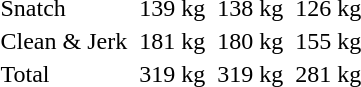<table>
<tr>
<td>Snatch</td>
<td></td>
<td>139 kg</td>
<td></td>
<td>138 kg</td>
<td></td>
<td>126 kg</td>
</tr>
<tr>
<td>Clean & Jerk</td>
<td></td>
<td>181 kg</td>
<td></td>
<td>180 kg</td>
<td></td>
<td>155 kg</td>
</tr>
<tr>
<td>Total</td>
<td></td>
<td>319 kg</td>
<td></td>
<td>319 kg</td>
<td></td>
<td>281 kg</td>
</tr>
</table>
